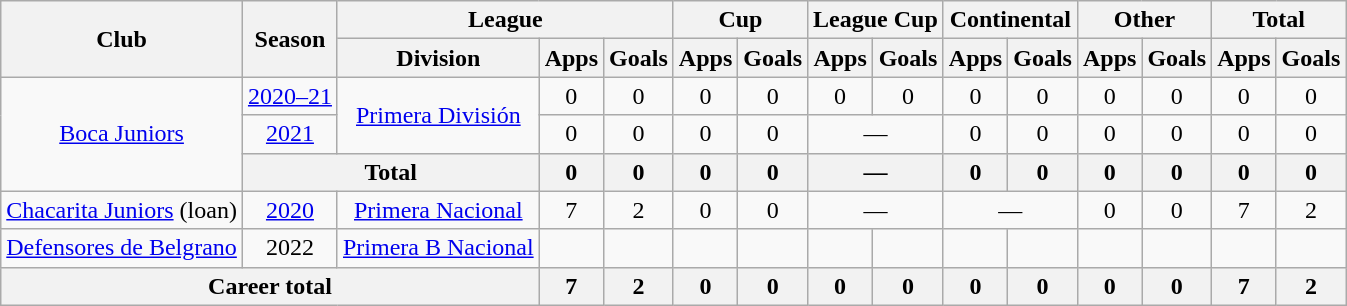<table class="wikitable" style="text-align:center">
<tr>
<th rowspan="2">Club</th>
<th rowspan="2">Season</th>
<th colspan="3">League</th>
<th colspan="2">Cup</th>
<th colspan="2">League Cup</th>
<th colspan="2">Continental</th>
<th colspan="2">Other</th>
<th colspan="2">Total</th>
</tr>
<tr>
<th>Division</th>
<th>Apps</th>
<th>Goals</th>
<th>Apps</th>
<th>Goals</th>
<th>Apps</th>
<th>Goals</th>
<th>Apps</th>
<th>Goals</th>
<th>Apps</th>
<th>Goals</th>
<th>Apps</th>
<th>Goals</th>
</tr>
<tr>
<td rowspan="3"><a href='#'>Boca Juniors</a></td>
<td><a href='#'>2020–21</a></td>
<td rowspan="2"><a href='#'>Primera División</a></td>
<td>0</td>
<td>0</td>
<td>0</td>
<td>0</td>
<td>0</td>
<td>0</td>
<td>0</td>
<td>0</td>
<td>0</td>
<td>0</td>
<td>0</td>
<td>0</td>
</tr>
<tr>
<td><a href='#'>2021</a></td>
<td>0</td>
<td>0</td>
<td>0</td>
<td>0</td>
<td colspan="2">—</td>
<td>0</td>
<td>0</td>
<td>0</td>
<td>0</td>
<td>0</td>
<td>0</td>
</tr>
<tr>
<th colspan="2">Total</th>
<th>0</th>
<th>0</th>
<th>0</th>
<th>0</th>
<th colspan="2">—</th>
<th>0</th>
<th>0</th>
<th>0</th>
<th>0</th>
<th>0</th>
<th>0</th>
</tr>
<tr>
<td rowspan="1"><a href='#'>Chacarita Juniors</a> (loan)</td>
<td><a href='#'>2020</a></td>
<td rowspan="1"><a href='#'>Primera Nacional</a></td>
<td>7</td>
<td>2</td>
<td>0</td>
<td>0</td>
<td colspan="2">—</td>
<td colspan="2">—</td>
<td>0</td>
<td>0</td>
<td>7</td>
<td>2</td>
</tr>
<tr>
<td><a href='#'>Defensores de Belgrano</a></td>
<td>2022</td>
<td><a href='#'>Primera B Nacional</a></td>
<td></td>
<td></td>
<td></td>
<td></td>
<td></td>
<td></td>
<td></td>
<td></td>
<td></td>
<td></td>
<td></td>
<td></td>
</tr>
<tr>
<th colspan="3">Career total</th>
<th>7</th>
<th>2</th>
<th>0</th>
<th>0</th>
<th>0</th>
<th>0</th>
<th>0</th>
<th>0</th>
<th>0</th>
<th>0</th>
<th>7</th>
<th>2</th>
</tr>
</table>
